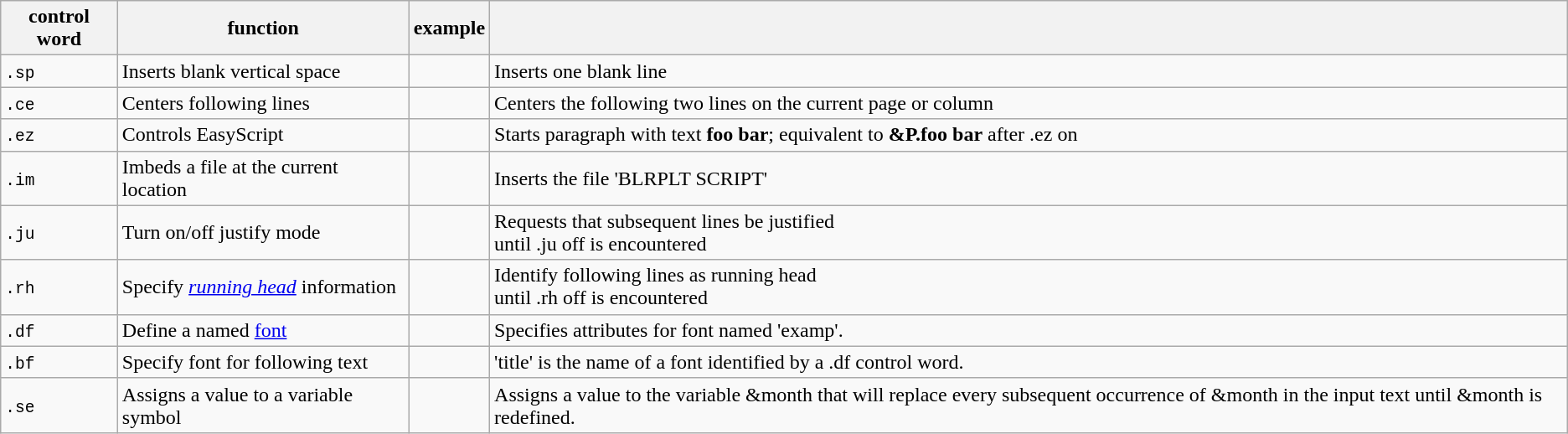<table class="wikitable">
<tr>
<th>control word</th>
<th>function</th>
<th>example</th>
<th></th>
</tr>
<tr>
<td><code>.sp</code></td>
<td>Inserts blank vertical space</td>
<td></td>
<td>Inserts one blank line</td>
</tr>
<tr>
<td><code>.ce</code></td>
<td>Centers following lines</td>
<td></td>
<td>Centers the following two lines on the current page or column</td>
</tr>
<tr>
<td><code>.ez</code></td>
<td>Controls EasyScript</td>
<td></td>
<td>Starts paragraph with text <strong>foo bar</strong>; equivalent to <strong>&P.foo bar</strong> after .ez on</td>
</tr>
<tr>
<td><code>.im</code></td>
<td>Imbeds a file at the current location</td>
<td></td>
<td>Inserts the file 'BLRPLT SCRIPT'</td>
</tr>
<tr>
<td><code>.ju</code></td>
<td>Turn on/off justify mode</td>
<td></td>
<td>Requests that subsequent lines be justified<br>until .ju off is encountered</td>
</tr>
<tr>
<td><code>.rh</code></td>
<td>Specify <a href='#'><em>running head</em></a> information</td>
<td></td>
<td>Identify following lines as running head<br>until .rh off is encountered</td>
</tr>
<tr>
<td><code>.df</code></td>
<td>Define a named <a href='#'>font</a></td>
<td></td>
<td>Specifies attributes for font named 'examp'.</td>
</tr>
<tr>
<td><code>.bf</code></td>
<td>Specify font for following text</td>
<td></td>
<td>'title' is the name of a font identified by a .df control word.</td>
</tr>
<tr>
<td><code>.se</code></td>
<td>Assigns a value to a variable symbol</td>
<td></td>
<td>Assigns a value to the variable &month that will replace every subsequent occurrence of &month in the input text until &month is redefined.</td>
</tr>
</table>
